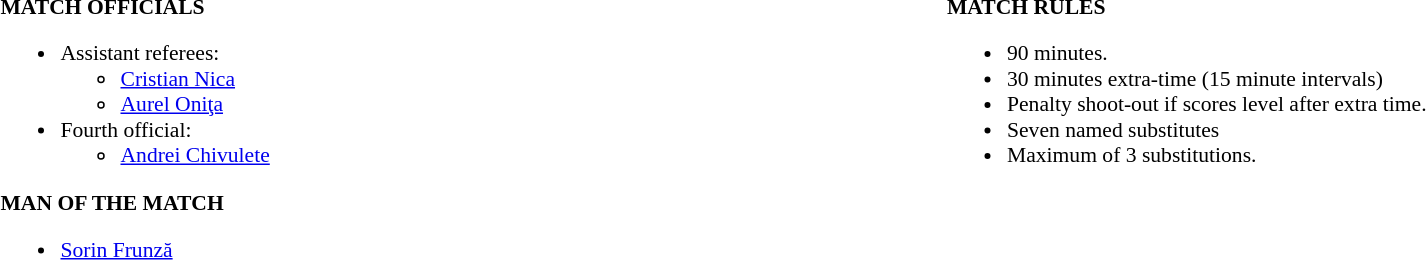<table width=100% style="font-size: 90%">
<tr>
<td width=50% valign=top><br><strong>MATCH OFFICIALS</strong><ul><li>Assistant referees:<ul><li><a href='#'>Cristian Nica</a></li><li><a href='#'>Aurel Oniţa</a></li></ul></li><li>Fourth official:<ul><li><a href='#'>Andrei Chivulete</a></li></ul></li></ul><strong>MAN OF THE MATCH</strong><ul><li> <a href='#'>Sorin Frunză</a></li></ul></td>
<td width=50% valign=top><br><strong>MATCH RULES</strong><ul><li>90 minutes.</li><li>30 minutes extra-time (15 minute intervals)</li><li>Penalty shoot-out if scores level after extra time.</li><li>Seven named substitutes</li><li>Maximum of 3 substitutions.</li></ul></td>
</tr>
</table>
